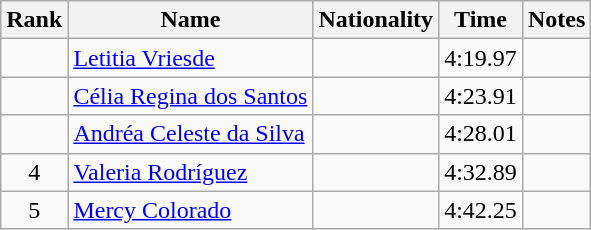<table class="wikitable sortable" style="text-align:center">
<tr>
<th>Rank</th>
<th>Name</th>
<th>Nationality</th>
<th>Time</th>
<th>Notes</th>
</tr>
<tr>
<td></td>
<td align=left><a href='#'>Letitia Vriesde</a></td>
<td align=left></td>
<td>4:19.97</td>
<td></td>
</tr>
<tr>
<td></td>
<td align=left><a href='#'>Célia Regina dos Santos</a></td>
<td align=left></td>
<td>4:23.91</td>
<td></td>
</tr>
<tr>
<td></td>
<td align=left><a href='#'>Andréa Celeste da Silva</a></td>
<td align=left></td>
<td>4:28.01</td>
<td></td>
</tr>
<tr>
<td>4</td>
<td align=left><a href='#'>Valeria Rodríguez</a></td>
<td align=left></td>
<td>4:32.89</td>
<td></td>
</tr>
<tr>
<td>5</td>
<td align=left><a href='#'>Mercy Colorado</a></td>
<td align=left></td>
<td>4:42.25</td>
<td></td>
</tr>
</table>
